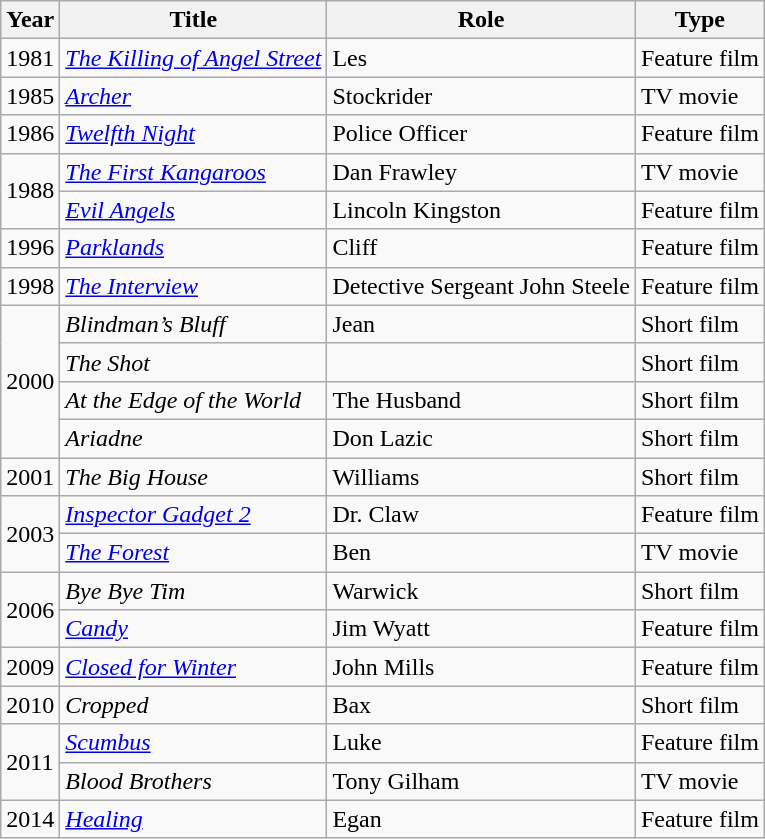<table class="wikitable sortable">
<tr>
<th>Year</th>
<th>Title</th>
<th>Role</th>
<th class="unsortable">Type</th>
</tr>
<tr>
<td>1981</td>
<td><em><a href='#'>The Killing of Angel Street</a></em></td>
<td>Les</td>
<td>Feature film</td>
</tr>
<tr>
<td>1985</td>
<td><em><a href='#'>Archer</a></em></td>
<td>Stockrider</td>
<td>TV movie</td>
</tr>
<tr>
<td>1986</td>
<td><em><a href='#'>Twelfth Night</a></em></td>
<td>Police Officer</td>
<td>Feature film</td>
</tr>
<tr>
<td rowspan=2>1988</td>
<td><em><a href='#'>The First Kangaroos</a></em></td>
<td>Dan Frawley</td>
<td>TV movie</td>
</tr>
<tr>
<td><em><a href='#'>Evil Angels</a></em></td>
<td>Lincoln Kingston</td>
<td>Feature film</td>
</tr>
<tr>
<td>1996</td>
<td><em><a href='#'>Parklands</a></em></td>
<td>Cliff</td>
<td>Feature film</td>
</tr>
<tr>
<td>1998</td>
<td><em><a href='#'>The Interview</a></em></td>
<td>Detective Sergeant John Steele</td>
<td>Feature film</td>
</tr>
<tr>
<td rowspan=4>2000</td>
<td><em>Blindman’s Bluff</em></td>
<td>Jean</td>
<td>Short film</td>
</tr>
<tr>
<td><em>The Shot</em></td>
<td></td>
<td>Short film</td>
</tr>
<tr>
<td><em>At the Edge of the World</em></td>
<td>The Husband</td>
<td>Short film</td>
</tr>
<tr>
<td><em>Ariadne</em></td>
<td>Don Lazic</td>
<td>Short film</td>
</tr>
<tr>
<td>2001</td>
<td><em>The Big House</em></td>
<td>Williams</td>
<td>Short film</td>
</tr>
<tr>
<td rowspan=2>2003</td>
<td><em><a href='#'>Inspector Gadget 2</a></em></td>
<td>Dr. Claw</td>
<td>Feature film</td>
</tr>
<tr>
<td><em><a href='#'>The Forest</a></em></td>
<td>Ben</td>
<td>TV movie</td>
</tr>
<tr>
<td rowspan=2>2006</td>
<td><em>Bye Bye Tim</em></td>
<td>Warwick</td>
<td>Short film</td>
</tr>
<tr>
<td><em><a href='#'>Candy</a></em></td>
<td>Jim Wyatt</td>
<td>Feature film</td>
</tr>
<tr>
<td>2009</td>
<td><em><a href='#'>Closed for Winter</a></em></td>
<td>John Mills</td>
<td>Feature film</td>
</tr>
<tr>
<td>2010</td>
<td><em>Cropped</em></td>
<td>Bax</td>
<td>Short film</td>
</tr>
<tr>
<td rowspan=2>2011</td>
<td><em><a href='#'>Scumbus</a></em></td>
<td>Luke</td>
<td>Feature film</td>
</tr>
<tr>
<td><em>Blood Brothers</em></td>
<td>Tony Gilham</td>
<td>TV movie</td>
</tr>
<tr>
<td>2014</td>
<td><em><a href='#'>Healing</a></em></td>
<td>Egan</td>
<td>Feature film</td>
</tr>
</table>
